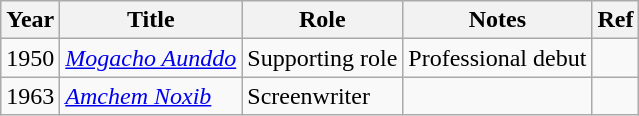<table class="wikitable sortable">
<tr>
<th>Year</th>
<th>Title</th>
<th>Role</th>
<th>Notes</th>
<th>Ref</th>
</tr>
<tr>
<td>1950</td>
<td><em><a href='#'>Mogacho Aunddo</a></em></td>
<td>Supporting role</td>
<td>Professional debut</td>
<td></td>
</tr>
<tr>
<td>1963</td>
<td><em><a href='#'>Amchem Noxib</a></em></td>
<td>Screenwriter</td>
<td></td>
<td></td>
</tr>
</table>
